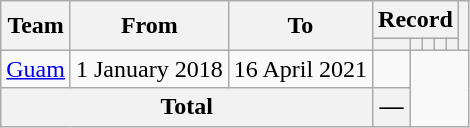<table class=wikitable style=text-align:center>
<tr>
<th rowspan=2>Team</th>
<th rowspan=2>From</th>
<th rowspan=2>To</th>
<th colspan=5>Record</th>
<th rowspan=2></th>
</tr>
<tr>
<th></th>
<th></th>
<th></th>
<th></th>
<th></th>
</tr>
<tr>
<td align=left><a href='#'>Guam</a></td>
<td align=left>1 January 2018</td>
<td align=left>16 April 2021<br></td>
<td></td>
</tr>
<tr>
<th colspan=3>Total<br></th>
<th>—</th>
</tr>
</table>
